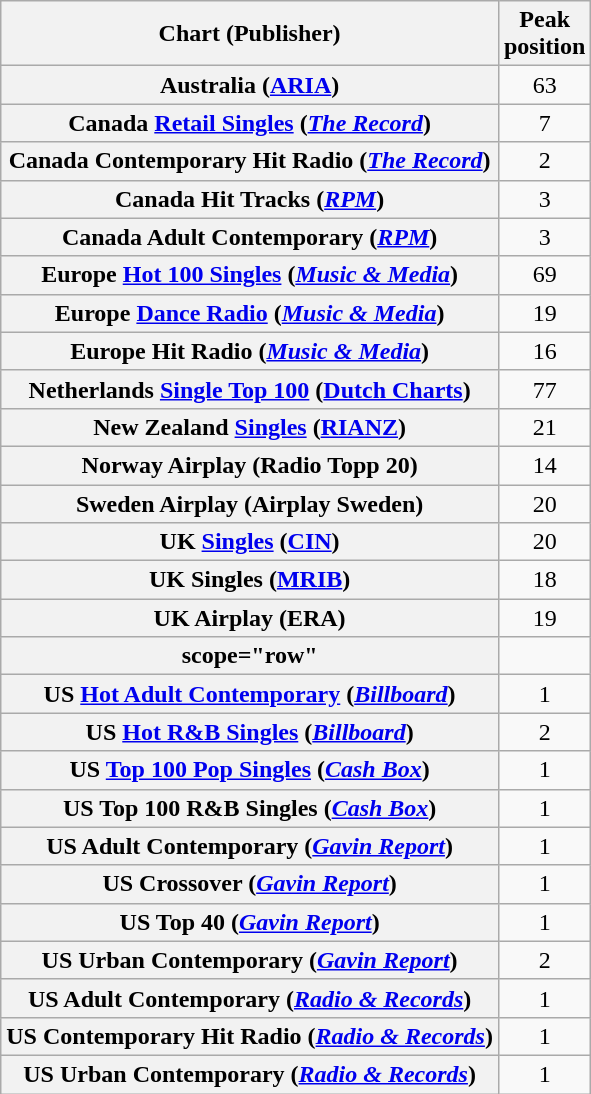<table class="wikitable sortable plainrowheaders" style="text-align:center">
<tr>
<th scope="col">Chart (Publisher)</th>
<th scope="col">Peak <br>position</th>
</tr>
<tr>
<th scope="row">Australia (<a href='#'>ARIA</a>)</th>
<td>63</td>
</tr>
<tr>
<th scope="row">Canada <a href='#'>Retail Singles</a> (<em><a href='#'>The Record</a></em>)</th>
<td>7</td>
</tr>
<tr>
<th scope="row">Canada Contemporary Hit Radio (<em><a href='#'>The Record</a></em>)</th>
<td>2</td>
</tr>
<tr>
<th scope="row">Canada Hit Tracks (<em><a href='#'>RPM</a></em>)</th>
<td>3</td>
</tr>
<tr>
<th scope="row">Canada Adult Contemporary (<em><a href='#'>RPM</a></em>)</th>
<td>3</td>
</tr>
<tr>
<th scope="row">Europe <a href='#'>Hot 100 Singles</a> (<em><a href='#'>Music & Media</a></em>)</th>
<td>69</td>
</tr>
<tr>
<th scope="row">Europe <a href='#'>Dance Radio</a> (<em><a href='#'>Music & Media</a></em>)</th>
<td>19</td>
</tr>
<tr>
<th scope="row">Europe Hit Radio (<em><a href='#'>Music & Media</a></em>)</th>
<td>16</td>
</tr>
<tr>
<th scope="row">Netherlands <a href='#'>Single Top 100</a> (<a href='#'>Dutch Charts</a>)</th>
<td>77</td>
</tr>
<tr>
<th scope="row">New Zealand <a href='#'>Singles</a> (<a href='#'>RIANZ</a>)</th>
<td>21</td>
</tr>
<tr>
<th scope="row">Norway Airplay (Radio Topp 20)</th>
<td>14</td>
</tr>
<tr>
<th scope="row">Sweden Airplay (Airplay Sweden)</th>
<td>20</td>
</tr>
<tr>
<th scope="row">UK <a href='#'>Singles</a> (<a href='#'>CIN</a>)</th>
<td>20</td>
</tr>
<tr>
<th scope="row">UK Singles (<a href='#'>MRIB</a>)</th>
<td>18</td>
</tr>
<tr>
<th scope="row">UK Airplay (ERA)</th>
<td>19</td>
</tr>
<tr>
<th>scope="row" </th>
</tr>
<tr>
<th scope="row">US <a href='#'>Hot Adult Contemporary</a> (<em><a href='#'>Billboard</a></em>)</th>
<td>1</td>
</tr>
<tr>
<th scope="row">US <a href='#'>Hot R&B Singles</a> (<em><a href='#'>Billboard</a></em>)</th>
<td>2</td>
</tr>
<tr>
<th scope="row">US <a href='#'>Top 100 Pop Singles</a> (<em><a href='#'>Cash Box</a></em>)</th>
<td>1</td>
</tr>
<tr>
<th scope="row">US Top 100 R&B Singles (<em><a href='#'>Cash Box</a></em>)</th>
<td>1</td>
</tr>
<tr>
<th scope="row">US Adult Contemporary (<em><a href='#'>Gavin Report</a></em>)</th>
<td>1</td>
</tr>
<tr>
<th scope="row">US Crossover (<em><a href='#'>Gavin Report</a></em>)</th>
<td>1</td>
</tr>
<tr>
<th scope="row">US Top 40 (<em><a href='#'>Gavin Report</a></em>)</th>
<td>1</td>
</tr>
<tr>
<th scope="row">US Urban Contemporary (<em><a href='#'>Gavin Report</a></em>)</th>
<td>2</td>
</tr>
<tr>
<th scope="row">US Adult Contemporary (<em><a href='#'>Radio & Records</a></em>)</th>
<td>1</td>
</tr>
<tr>
<th scope="row">US Contemporary Hit Radio (<em><a href='#'>Radio & Records</a></em>)</th>
<td>1</td>
</tr>
<tr>
<th scope="row">US Urban Contemporary (<em><a href='#'>Radio & Records</a></em>)</th>
<td>1</td>
</tr>
</table>
